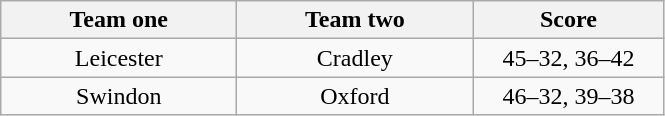<table class="wikitable" style="text-align: center">
<tr>
<th width=150>Team one</th>
<th width=150>Team two</th>
<th width=120>Score</th>
</tr>
<tr>
<td>Leicester</td>
<td>Cradley</td>
<td>45–32, 36–42</td>
</tr>
<tr>
<td>Swindon</td>
<td>Oxford</td>
<td>46–32, 39–38</td>
</tr>
</table>
